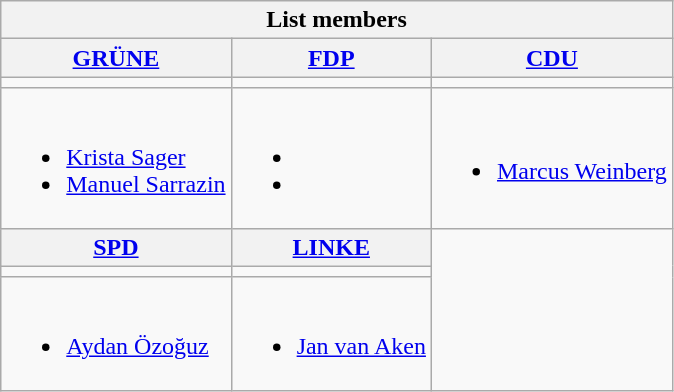<table class=wikitable>
<tr>
<th colspan=3>List members</th>
</tr>
<tr>
<th><a href='#'>GRÜNE</a></th>
<th><a href='#'>FDP</a></th>
<th><a href='#'>CDU</a></th>
</tr>
<tr>
<td bgcolor=></td>
<td bgcolor=></td>
<td bgcolor=></td>
</tr>
<tr>
<td><br><ul><li><a href='#'>Krista Sager</a></li><li><a href='#'>Manuel Sarrazin</a></li></ul></td>
<td><br><ul><li></li><li></li></ul></td>
<td><br><ul><li><a href='#'>Marcus Weinberg</a></li></ul></td>
</tr>
<tr>
<th><a href='#'>SPD</a></th>
<th><a href='#'>LINKE</a></th>
</tr>
<tr>
<td bgcolor=></td>
<td bgcolor=></td>
</tr>
<tr>
<td><br><ul><li><a href='#'>Aydan Özoğuz</a></li></ul></td>
<td><br><ul><li><a href='#'>Jan van Aken</a></li></ul></td>
</tr>
</table>
